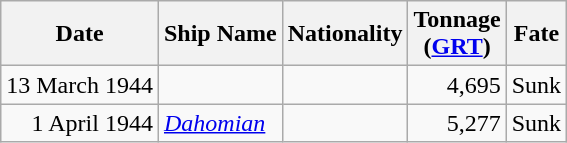<table class="wikitable sortable">
<tr>
<th>Date</th>
<th>Ship Name</th>
<th>Nationality</th>
<th>Tonnage <br>(<a href='#'>GRT</a>)</th>
<th>Fate</th>
</tr>
<tr>
<td align="right">13 March 1944</td>
<td align="left"></td>
<td align="left"></td>
<td align="right">4,695</td>
<td align="left">Sunk</td>
</tr>
<tr>
<td align="right">1 April 1944</td>
<td align="left"><a href='#'><em>Dahomian</em></a></td>
<td align="left"></td>
<td align="right">5,277</td>
<td align="left">Sunk</td>
</tr>
</table>
